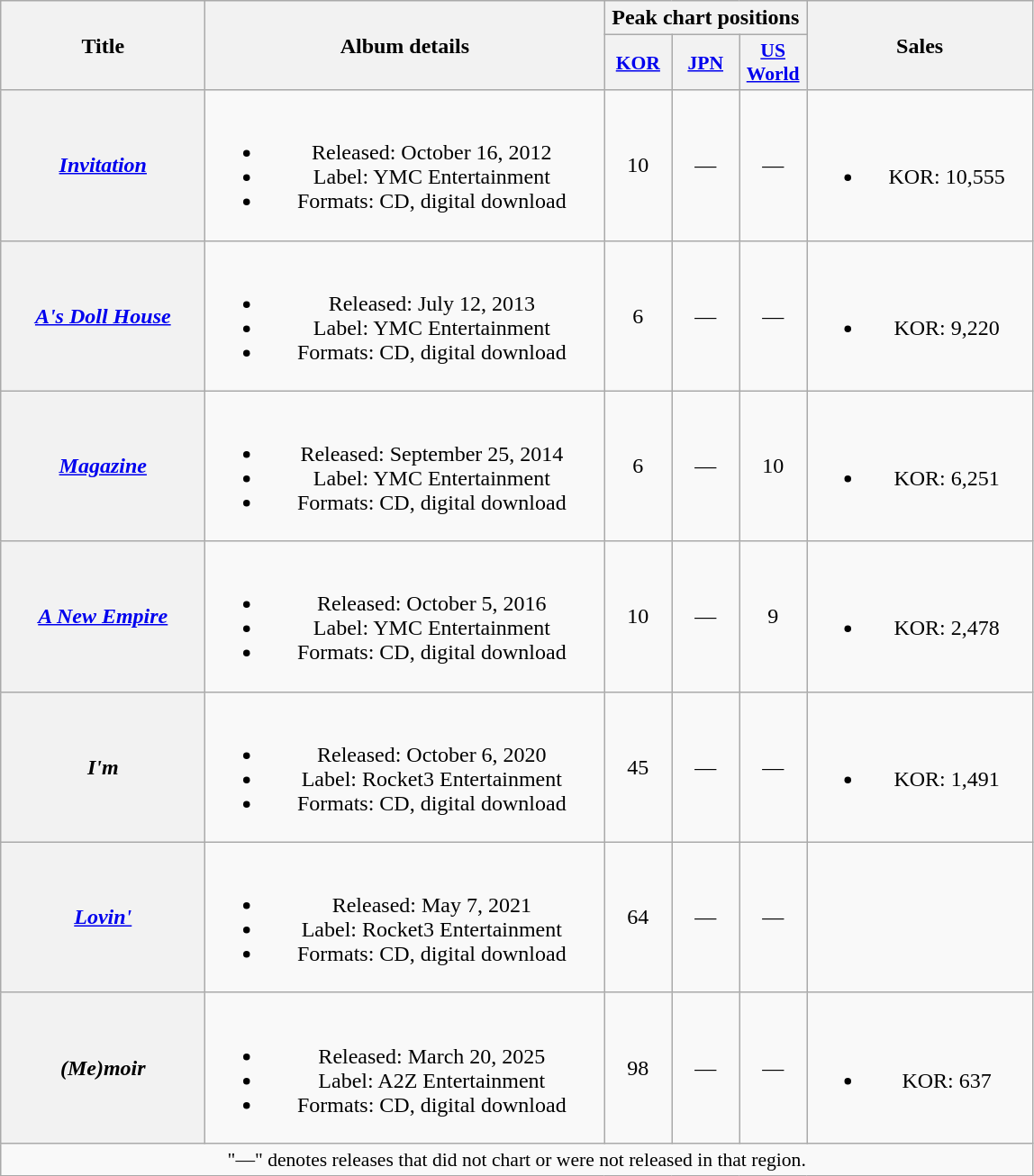<table class="wikitable plainrowheaders" style="text-align:center;">
<tr>
<th scope="col" rowspan="2" style="width:9em;">Title</th>
<th scope="col" rowspan="2" style="width:18em;">Album details</th>
<th scope="col" colspan="3">Peak chart positions</th>
<th scope="col" rowspan="2" style="width:10em;">Sales</th>
</tr>
<tr>
<th scope="col" style="width:3em;font-size:90%;"><a href='#'>KOR</a><br></th>
<th scope="col" style="width:3em;font-size:90%;"><a href='#'>JPN</a><br></th>
<th scope="col" style="width:3em;font-size:90%;"><a href='#'>US<br>World</a><br></th>
</tr>
<tr>
<th scope="row"><em><a href='#'>Invitation</a></em></th>
<td><br><ul><li>Released: October 16, 2012</li><li>Label: YMC Entertainment</li><li>Formats: CD, digital download</li></ul></td>
<td>10</td>
<td>—</td>
<td>—</td>
<td><br><ul><li>KOR: 10,555</li></ul></td>
</tr>
<tr>
<th scope="row"><em><a href='#'>A's Doll House</a></em></th>
<td><br><ul><li>Released: July 12, 2013</li><li>Label: YMC Entertainment</li><li>Formats: CD, digital download</li></ul></td>
<td>6</td>
<td>—</td>
<td>—</td>
<td><br><ul><li>KOR: 9,220</li></ul></td>
</tr>
<tr>
<th scope="row"><em><a href='#'>Magazine</a></em></th>
<td><br><ul><li>Released: September 25, 2014</li><li>Label: YMC Entertainment</li><li>Formats: CD, digital download</li></ul></td>
<td>6</td>
<td>—</td>
<td>10</td>
<td><br><ul><li>KOR: 6,251</li></ul></td>
</tr>
<tr>
<th scope="row"><em><a href='#'>A New Empire</a></em></th>
<td><br><ul><li>Released: October 5, 2016</li><li>Label: YMC Entertainment</li><li>Formats: CD, digital download</li></ul></td>
<td>10</td>
<td>—</td>
<td>9</td>
<td><br><ul><li>KOR: 2,478</li></ul></td>
</tr>
<tr>
<th scope="row"><em>I'm</em></th>
<td><br><ul><li>Released: October 6, 2020</li><li>Label: Rocket3 Entertainment</li><li>Formats: CD, digital download</li></ul></td>
<td>45</td>
<td>—</td>
<td>—</td>
<td><br><ul><li>KOR: 1,491</li></ul></td>
</tr>
<tr>
<th scope="row"><em><a href='#'>Lovin'</a></em></th>
<td><br><ul><li>Released: May 7, 2021</li><li>Label: Rocket3 Entertainment</li><li>Formats: CD, digital download</li></ul></td>
<td>64</td>
<td>—</td>
<td>—</td>
<td></td>
</tr>
<tr>
<th scope="row"><em>(Me)moir</em></th>
<td><br><ul><li>Released: March 20, 2025</li><li>Label: A2Z Entertainment</li><li>Formats: CD, digital download</li></ul></td>
<td>98</td>
<td>—</td>
<td>—</td>
<td><br><ul><li>KOR: 637</li></ul></td>
</tr>
<tr>
<td colspan="6" style="font-size:90%">"—" denotes releases that did not chart or were not released in that region.</td>
</tr>
</table>
